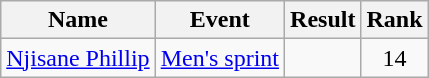<table class="wikitable sortable">
<tr>
<th>Name</th>
<th>Event</th>
<th>Result</th>
<th>Rank</th>
</tr>
<tr>
<td><a href='#'>Njisane Phillip</a></td>
<td><a href='#'>Men's sprint</a></td>
<td></td>
<td align=center>14</td>
</tr>
</table>
